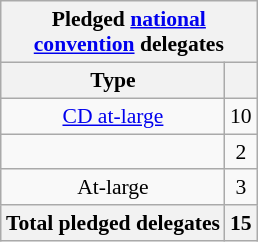<table class="wikitable sortable" style="font-size:90%;text-align:center;float:right;padding:5px;">
<tr>
<th colspan="2">Pledged <a href='#'>national<br>convention</a> delegates</th>
</tr>
<tr>
<th>Type</th>
<th></th>
</tr>
<tr>
<td><a href='#'>CD at-large</a></td>
<td>10</td>
</tr>
<tr>
<td></td>
<td>2</td>
</tr>
<tr>
<td>At-large</td>
<td>3</td>
</tr>
<tr>
<th>Total pledged delegates</th>
<th>15</th>
</tr>
</table>
